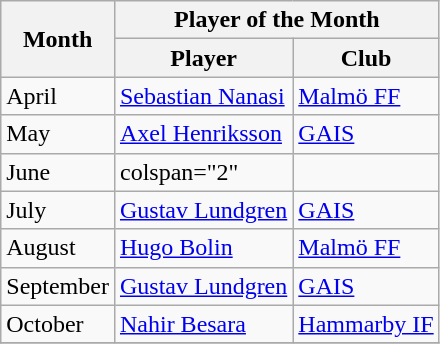<table class="wikitable">
<tr>
<th rowspan="2">Month</th>
<th colspan="2">Player of the Month</th>
</tr>
<tr>
<th>Player</th>
<th>Club</th>
</tr>
<tr>
<td>April</td>
<td> <a href='#'>Sebastian Nanasi</a></td>
<td><a href='#'>Malmö FF</a></td>
</tr>
<tr>
<td>May</td>
<td> <a href='#'>Axel Henriksson</a></td>
<td><a href='#'>GAIS</a></td>
</tr>
<tr>
<td>June</td>
<td>colspan="2" </td>
</tr>
<tr>
<td>July</td>
<td> <a href='#'>Gustav Lundgren</a></td>
<td><a href='#'>GAIS</a></td>
</tr>
<tr>
<td>August</td>
<td> <a href='#'>Hugo Bolin</a></td>
<td><a href='#'>Malmö FF</a></td>
</tr>
<tr>
<td>September</td>
<td> <a href='#'>Gustav Lundgren</a></td>
<td><a href='#'>GAIS</a></td>
</tr>
<tr>
<td>October</td>
<td> <a href='#'>Nahir Besara</a></td>
<td><a href='#'>Hammarby IF</a></td>
</tr>
<tr>
</tr>
</table>
